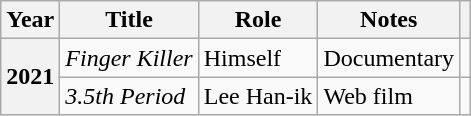<table class="wikitable plainrowheaders sortable">
<tr>
<th scope="col">Year</th>
<th scope="col">Title</th>
<th scope="col">Role</th>
<th scope="col">Notes</th>
<th scope="col" class="unsortable"></th>
</tr>
<tr>
<th scope="row" rowspan="2">2021</th>
<td><em>Finger Killer</em></td>
<td>Himself</td>
<td>Documentary</td>
<td style="text-align:center"></td>
</tr>
<tr>
<td><em>3.5th Period</em></td>
<td>Lee Han-ik</td>
<td>Web film</td>
<td style="text-align:center"></td>
</tr>
</table>
